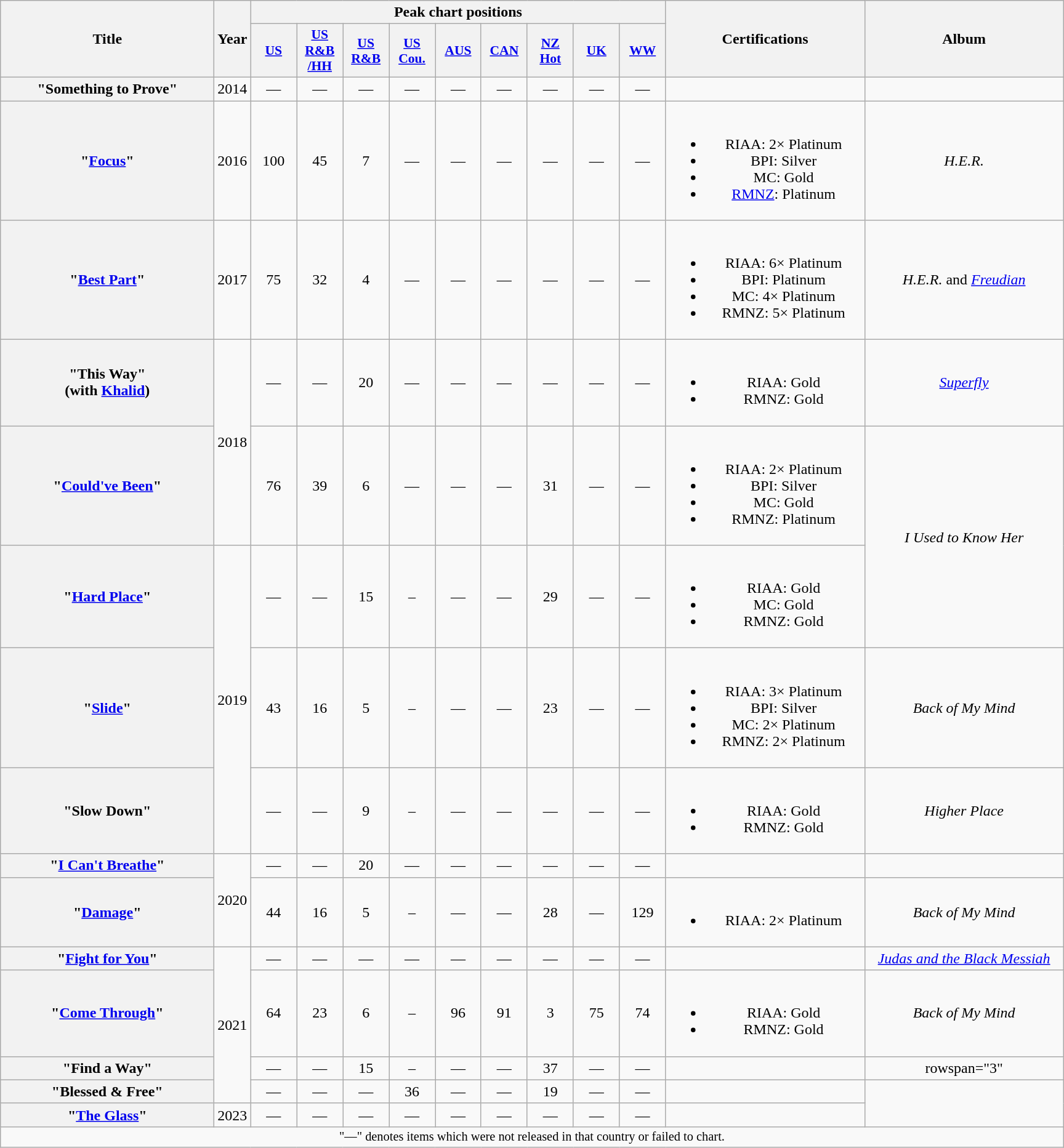<table class="wikitable plainrowheaders" style="text-align:center;">
<tr>
<th scope="col" rowspan="2" style="width:14em;">Title</th>
<th scope="col" rowspan="2" style="width:1em;">Year</th>
<th scope="col" colspan="9">Peak chart positions</th>
<th scope="col" rowspan="2" style="width:13em;">Certifications</th>
<th scope="col" rowspan="2" style="width:13em;">Album</th>
</tr>
<tr>
<th scope="col" style="width:3em;font-size:90%;"><a href='#'>US</a><br></th>
<th scope="col" style="width:3em;font-size:90%;"><a href='#'>US<br>R&B<br>/HH</a><br></th>
<th scope="col" style="width:3em;font-size:90%;"><a href='#'>US<br>R&B</a><br></th>
<th scope="col" style="width:3em;font-size:90%;"><a href='#'>US<br>Cou.</a><br></th>
<th scope="col" style="width:3em;font-size:90%;"><a href='#'>AUS</a><br></th>
<th scope="col" style="width:3em;font-size:90%;"><a href='#'>CAN</a><br></th>
<th scope="col" style="width:3em;font-size:90%;"><a href='#'>NZ<br>Hot</a><br></th>
<th scope="col" style="width:3em;font-size:90%;"><a href='#'>UK</a><br></th>
<th scope="col" style="width:3em;font-size:90%;"><a href='#'>WW</a><br></th>
</tr>
<tr>
<th scope="row">"Something to Prove"</th>
<td>2014</td>
<td>—</td>
<td>—</td>
<td>—</td>
<td>—</td>
<td>—</td>
<td>—</td>
<td>—</td>
<td>—</td>
<td>—</td>
<td></td>
<td></td>
</tr>
<tr>
<th scope="row">"<a href='#'>Focus</a>"</th>
<td>2016</td>
<td>100</td>
<td>45</td>
<td>7</td>
<td>—</td>
<td>—</td>
<td>—</td>
<td>—</td>
<td>—</td>
<td>—</td>
<td><br><ul><li>RIAA: 2× Platinum</li><li>BPI: Silver</li><li>MC: Gold</li><li><a href='#'>RMNZ</a>: Platinum</li></ul></td>
<td><em>H.E.R.</em></td>
</tr>
<tr>
<th scope="row">"<a href='#'>Best Part</a>"<br></th>
<td>2017</td>
<td>75</td>
<td>32</td>
<td>4</td>
<td>—</td>
<td>—</td>
<td>—</td>
<td>—</td>
<td>—</td>
<td>—</td>
<td><br><ul><li>RIAA: 6× Platinum</li><li>BPI: Platinum</li><li>MC: 4× Platinum</li><li>RMNZ: 5× Platinum</li></ul></td>
<td><em>H.E.R.</em> and <em><a href='#'>Freudian</a></em></td>
</tr>
<tr>
<th scope="row">"This Way"<br><span>(with <a href='#'>Khalid</a>)</span></th>
<td rowspan="2">2018</td>
<td>—</td>
<td>—</td>
<td>20</td>
<td>—</td>
<td>—</td>
<td>—</td>
<td>—</td>
<td>—</td>
<td>—</td>
<td><br><ul><li>RIAA: Gold</li><li>RMNZ: Gold</li></ul></td>
<td><em><a href='#'>Superfly</a></em></td>
</tr>
<tr>
<th scope="row">"<a href='#'>Could've Been</a>"<br></th>
<td>76</td>
<td>39</td>
<td>6</td>
<td>—</td>
<td>—</td>
<td>—</td>
<td>31</td>
<td>—</td>
<td>—</td>
<td><br><ul><li>RIAA: 2× Platinum</li><li>BPI: Silver</li><li>MC: Gold</li><li>RMNZ: Platinum</li></ul></td>
<td rowspan="2"><em>I Used to Know Her</em></td>
</tr>
<tr>
<th scope="row">"<a href='#'>Hard Place</a>"</th>
<td rowspan="3">2019</td>
<td>—</td>
<td>—</td>
<td>15</td>
<td>–</td>
<td>—</td>
<td>—</td>
<td>29</td>
<td>—</td>
<td>—</td>
<td><br><ul><li>RIAA: Gold</li><li>MC: Gold</li><li>RMNZ: Gold</li></ul></td>
</tr>
<tr>
<th scope="row">"<a href='#'>Slide</a>"<br></th>
<td>43</td>
<td>16</td>
<td>5</td>
<td>–</td>
<td>—</td>
<td>—</td>
<td>23</td>
<td>—</td>
<td>—</td>
<td><br><ul><li>RIAA: 3× Platinum</li><li>BPI: Silver </li><li>MC: 2× Platinum</li><li>RMNZ: 2× Platinum</li></ul></td>
<td><em>Back of My Mind</em></td>
</tr>
<tr>
<th scope="row">"Slow Down"<br></th>
<td>—</td>
<td>—</td>
<td>9</td>
<td>–</td>
<td>—</td>
<td>—</td>
<td>—</td>
<td>—</td>
<td>—</td>
<td><br><ul><li>RIAA: Gold</li><li>RMNZ: Gold</li></ul></td>
<td><em>Higher Place</em></td>
</tr>
<tr>
<th scope="row">"<a href='#'>I Can't Breathe</a>"</th>
<td rowspan="2">2020</td>
<td>—</td>
<td>—</td>
<td>20</td>
<td>—</td>
<td>—</td>
<td>—</td>
<td>—</td>
<td>—</td>
<td>—</td>
<td></td>
<td></td>
</tr>
<tr>
<th scope="row">"<a href='#'>Damage</a>"</th>
<td>44</td>
<td>16</td>
<td>5</td>
<td>–</td>
<td>—</td>
<td>—</td>
<td>28</td>
<td>—</td>
<td>129</td>
<td><br><ul><li>RIAA: 2× Platinum</li></ul></td>
<td><em>Back of My Mind</em></td>
</tr>
<tr>
<th scope="row">"<a href='#'>Fight for You</a>"</th>
<td rowspan="4">2021</td>
<td>—</td>
<td>—</td>
<td>—</td>
<td>—</td>
<td>—</td>
<td>—</td>
<td>—</td>
<td>—</td>
<td>—</td>
<td></td>
<td><em><a href='#'>Judas and the Black Messiah</a></em></td>
</tr>
<tr>
<th scope="row">"<a href='#'>Come Through</a>"<br></th>
<td>64</td>
<td>23</td>
<td>6</td>
<td>–</td>
<td>96</td>
<td>91</td>
<td>3</td>
<td>75</td>
<td>74</td>
<td><br><ul><li>RIAA: Gold</li><li>RMNZ: Gold</li></ul></td>
<td><em>Back of My Mind</em></td>
</tr>
<tr>
<th scope="row">"Find a Way"<br></th>
<td>―</td>
<td>―</td>
<td>15</td>
<td>–</td>
<td>―</td>
<td>―</td>
<td>37</td>
<td>―</td>
<td>—</td>
<td></td>
<td>rowspan="3" </td>
</tr>
<tr>
<th scope="row">"Blessed & Free"<br></th>
<td>―</td>
<td>―</td>
<td>―</td>
<td>36</td>
<td>―</td>
<td>―</td>
<td>19</td>
<td>―</td>
<td>—</td>
<td></td>
</tr>
<tr>
<th scope="row">"<a href='#'>The Glass</a>"<br></th>
<td>2023</td>
<td>―</td>
<td>―</td>
<td>―</td>
<td>―</td>
<td>―</td>
<td>―</td>
<td>―</td>
<td>―</td>
<td>―</td>
<td></td>
</tr>
<tr>
<td colspan="15" style="font-size:85%;">"—" denotes items which were not released in that country or failed to chart.</td>
</tr>
</table>
